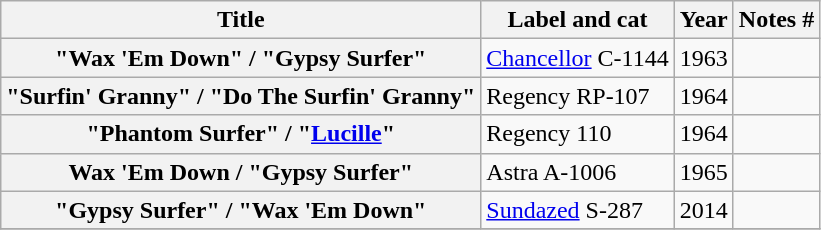<table class="wikitable plainrowheaders sortable">
<tr>
<th scope="col">Title</th>
<th scope="col">Label and cat</th>
<th scope="col">Year</th>
<th scope="col" class="unsortable">Notes #</th>
</tr>
<tr>
<th scope="row">"Wax 'Em Down" / "Gypsy Surfer"</th>
<td><a href='#'>Chancellor</a> C-1144</td>
<td>1963</td>
<td></td>
</tr>
<tr>
<th scope="row">"Surfin' Granny" / "Do The Surfin' Granny"</th>
<td>Regency RP-107</td>
<td>1964</td>
<td></td>
</tr>
<tr>
<th scope="row">"Phantom Surfer" / "<a href='#'>Lucille</a>"</th>
<td>Regency 110</td>
<td>1964</td>
<td></td>
</tr>
<tr>
<th scope="row">Wax 'Em Down / "Gypsy Surfer"</th>
<td>Astra A-1006</td>
<td>1965</td>
<td></td>
</tr>
<tr>
<th scope="row">"Gypsy Surfer" / "Wax 'Em Down"</th>
<td><a href='#'>Sundazed</a>  S-287</td>
<td>2014</td>
<td></td>
</tr>
<tr>
</tr>
</table>
